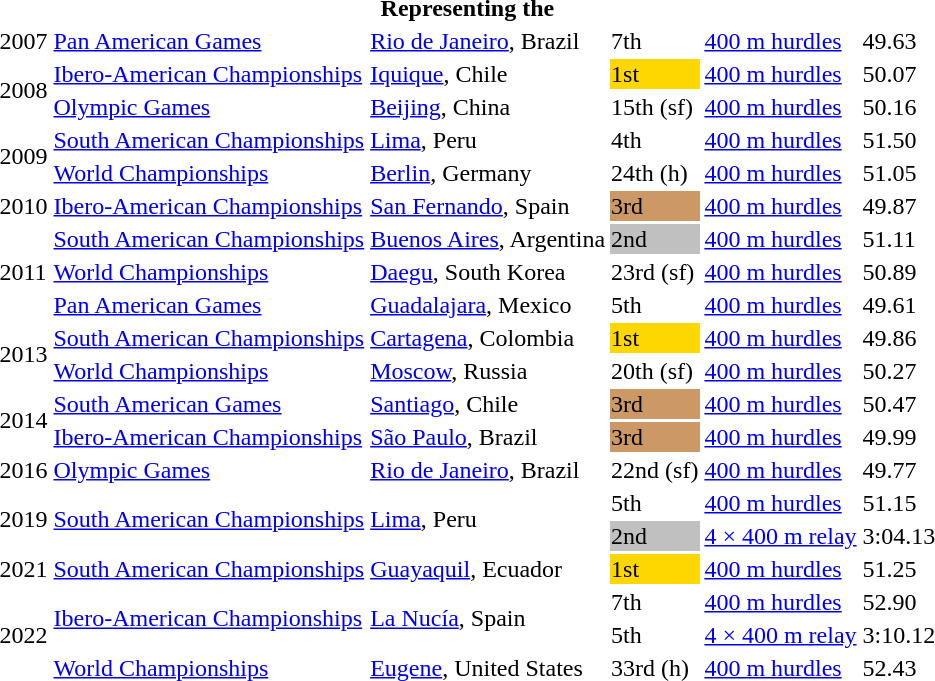<table>
<tr>
<th colspan="6">Representing the </th>
</tr>
<tr>
<td>2007</td>
<td><a href='#'>Pan American Games</a></td>
<td><a href='#'>Rio de Janeiro</a>, Brazil</td>
<td>7th</td>
<td><a href='#'>400 m hurdles</a></td>
<td>49.63</td>
</tr>
<tr>
<td rowspan=2>2008</td>
<td><a href='#'>Ibero-American Championships</a></td>
<td><a href='#'>Iquique</a>, Chile</td>
<td bgcolor=gold>1st</td>
<td><a href='#'>400 m hurdles</a></td>
<td>50.07</td>
</tr>
<tr>
<td><a href='#'>Olympic Games</a></td>
<td><a href='#'>Beijing</a>, China</td>
<td>15th (sf)</td>
<td><a href='#'>400 m hurdles</a></td>
<td>50.16</td>
</tr>
<tr>
<td rowspan=2>2009</td>
<td><a href='#'>South American Championships</a></td>
<td><a href='#'>Lima</a>, Peru</td>
<td>4th</td>
<td><a href='#'>400 m hurdles</a></td>
<td>51.50</td>
</tr>
<tr>
<td><a href='#'>World Championships</a></td>
<td><a href='#'>Berlin</a>, Germany</td>
<td>24th (h)</td>
<td><a href='#'>400 m hurdles</a></td>
<td>51.05</td>
</tr>
<tr>
<td>2010</td>
<td><a href='#'>Ibero-American Championships</a></td>
<td><a href='#'>San Fernando</a>, Spain</td>
<td bgcolor="cc9966">3rd</td>
<td><a href='#'>400 m hurdles</a></td>
<td>49.87</td>
</tr>
<tr>
<td rowspan=3>2011</td>
<td><a href='#'>South American Championships</a></td>
<td><a href='#'>Buenos Aires</a>, Argentina</td>
<td bgcolor=silver>2nd</td>
<td><a href='#'>400 m hurdles</a></td>
<td>51.11</td>
</tr>
<tr>
<td><a href='#'>World Championships</a></td>
<td><a href='#'>Daegu</a>, South Korea</td>
<td>23rd (sf)</td>
<td><a href='#'>400 m hurdles</a></td>
<td>50.89</td>
</tr>
<tr>
<td><a href='#'>Pan American Games</a></td>
<td><a href='#'>Guadalajara</a>, Mexico</td>
<td>5th</td>
<td><a href='#'>400 m hurdles</a></td>
<td>49.61</td>
</tr>
<tr>
<td rowspan=2>2013</td>
<td><a href='#'>South American Championships</a></td>
<td><a href='#'>Cartagena</a>, Colombia</td>
<td bgcolor=gold>1st</td>
<td><a href='#'>400 m hurdles</a></td>
<td>49.86</td>
</tr>
<tr>
<td><a href='#'>World Championships</a></td>
<td><a href='#'>Moscow</a>, Russia</td>
<td>20th (sf)</td>
<td><a href='#'>400 m hurdles</a></td>
<td>50.27</td>
</tr>
<tr>
<td rowspan=2>2014</td>
<td><a href='#'>South American Games</a></td>
<td><a href='#'>Santiago</a>, Chile</td>
<td bgcolor="cc9966">3rd</td>
<td><a href='#'>400 m hurdles</a></td>
<td>50.47</td>
</tr>
<tr>
<td><a href='#'>Ibero-American Championships</a></td>
<td><a href='#'>São Paulo</a>, Brazil</td>
<td bgcolor="cc9966">3rd</td>
<td><a href='#'>400 m hurdles</a></td>
<td>49.99</td>
</tr>
<tr>
<td>2016</td>
<td><a href='#'>Olympic Games</a></td>
<td><a href='#'>Rio de Janeiro</a>, Brazil</td>
<td>22nd (sf)</td>
<td><a href='#'>400 m hurdles</a></td>
<td>49.77</td>
</tr>
<tr>
<td rowspan=2>2019</td>
<td rowspan=2><a href='#'>South American Championships</a></td>
<td rowspan=2><a href='#'>Lima</a>, Peru</td>
<td>5th</td>
<td><a href='#'>400 m hurdles</a></td>
<td>51.15</td>
</tr>
<tr>
<td bgcolor=silver>2nd</td>
<td><a href='#'>4 × 400 m relay</a></td>
<td>3:04.13</td>
</tr>
<tr>
<td>2021</td>
<td><a href='#'>South American Championships</a></td>
<td><a href='#'>Guayaquil</a>, Ecuador</td>
<td bgcolor=gold>1st</td>
<td><a href='#'>400 m hurdles</a></td>
<td>51.25</td>
</tr>
<tr>
<td rowspan=3>2022</td>
<td rowspan=2><a href='#'>Ibero-American Championships</a></td>
<td rowspan=2><a href='#'>La Nucía</a>, Spain</td>
<td>7th</td>
<td><a href='#'>400 m hurdles</a></td>
<td>52.90</td>
</tr>
<tr>
<td>5th</td>
<td><a href='#'>4 × 400 m relay</a></td>
<td>3:10.12</td>
</tr>
<tr>
<td><a href='#'>World Championships</a></td>
<td><a href='#'>Eugene</a>, United States</td>
<td>33rd (h)</td>
<td><a href='#'>400 m hurdles</a></td>
<td>52.43</td>
</tr>
</table>
